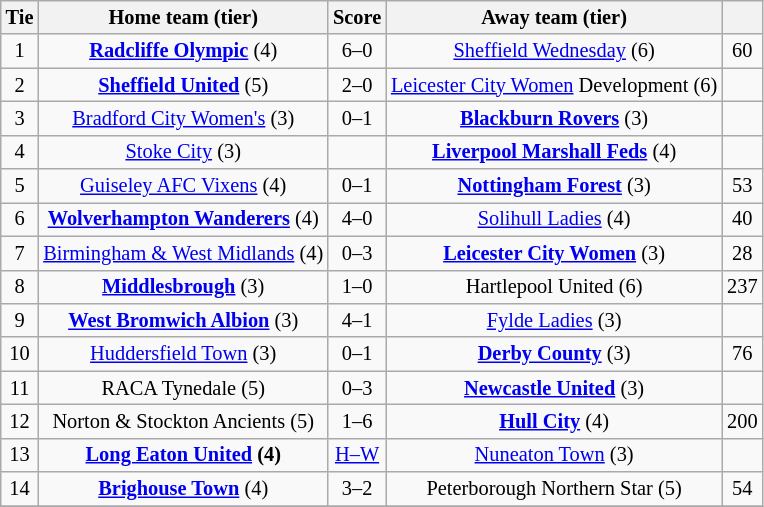<table class="wikitable" style="text-align:center; font-size:85%">
<tr>
<th>Tie</th>
<th>Home team (tier)</th>
<th>Score</th>
<th>Away team (tier)</th>
<th></th>
</tr>
<tr>
<td>1</td>
<td><strong><a href='#'>Radcliffe Olympic</a></strong> (4)</td>
<td>6–0</td>
<td><a href='#'>Sheffield Wednesday</a> (6)</td>
<td>60</td>
</tr>
<tr>
<td>2</td>
<td><strong><a href='#'>Sheffield United</a></strong> (5)</td>
<td>2–0</td>
<td><a href='#'>Leicester City Women</a> Development (6)</td>
<td></td>
</tr>
<tr>
<td>3</td>
<td><a href='#'>Bradford City Women's</a> (3)</td>
<td>0–1</td>
<td><strong><a href='#'>Blackburn Rovers</a></strong> (3)</td>
<td></td>
</tr>
<tr>
<td>4</td>
<td><a href='#'>Stoke City</a> (3)</td>
<td></td>
<td><strong><a href='#'>Liverpool Marshall Feds</a></strong> (4)</td>
<td></td>
</tr>
<tr>
<td>5</td>
<td><a href='#'>Guiseley AFC Vixens</a> (4)</td>
<td>0–1</td>
<td><strong><a href='#'>Nottingham Forest</a></strong> (3)</td>
<td>53</td>
</tr>
<tr>
<td>6</td>
<td><strong><a href='#'>Wolverhampton Wanderers</a></strong> (4)</td>
<td>4–0</td>
<td><a href='#'>Solihull Ladies</a> (4)</td>
<td>40</td>
</tr>
<tr>
<td>7</td>
<td><a href='#'>Birmingham & West Midlands</a> (4)</td>
<td>0–3</td>
<td><strong><a href='#'>Leicester City Women</a></strong> (3)</td>
<td>28</td>
</tr>
<tr>
<td>8</td>
<td><strong><a href='#'>Middlesbrough</a></strong> (3)</td>
<td>1–0</td>
<td>Hartlepool United (6)</td>
<td>237</td>
</tr>
<tr>
<td>9</td>
<td><strong><a href='#'>West Bromwich Albion</a></strong> (3)</td>
<td>4–1</td>
<td><a href='#'>Fylde Ladies</a> (3)</td>
<td></td>
</tr>
<tr>
<td>10</td>
<td><a href='#'>Huddersfield Town</a> (3)</td>
<td>0–1</td>
<td><strong><a href='#'>Derby County</a></strong> (3)</td>
<td>76</td>
</tr>
<tr>
<td>11</td>
<td>RACA Tynedale (5)</td>
<td>0–3</td>
<td><strong><a href='#'>Newcastle United</a></strong> (3)</td>
<td></td>
</tr>
<tr>
<td>12</td>
<td>Norton & Stockton Ancients (5)</td>
<td>1–6</td>
<td><strong><a href='#'>Hull City</a></strong> (4)</td>
<td>200</td>
</tr>
<tr>
<td>13</td>
<td><strong><a href='#'>Long Eaton United</a> (4)</strong></td>
<td><a href='#'>H–W</a></td>
<td><a href='#'>Nuneaton Town</a> (3)</td>
<td></td>
</tr>
<tr>
<td>14</td>
<td><strong><a href='#'>Brighouse Town</a></strong> (4)</td>
<td>3–2</td>
<td>Peterborough Northern Star (5)</td>
<td>54</td>
</tr>
<tr>
</tr>
</table>
